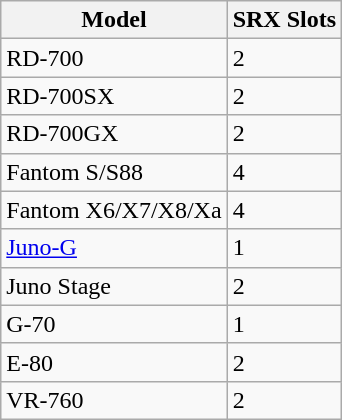<table class="wikitable sortable">
<tr>
<th>Model</th>
<th>SRX Slots</th>
</tr>
<tr>
<td>RD-700</td>
<td>2</td>
</tr>
<tr>
<td>RD-700SX</td>
<td>2</td>
</tr>
<tr>
<td>RD-700GX</td>
<td>2</td>
</tr>
<tr>
<td>Fantom S/S88</td>
<td>4</td>
</tr>
<tr>
<td>Fantom X6/X7/X8/Xa</td>
<td>4</td>
</tr>
<tr>
<td><a href='#'>Juno-G</a></td>
<td>1</td>
</tr>
<tr>
<td>Juno Stage</td>
<td>2</td>
</tr>
<tr>
<td>G-70</td>
<td>1</td>
</tr>
<tr>
<td>E-80</td>
<td>2</td>
</tr>
<tr>
<td>VR-760</td>
<td>2</td>
</tr>
</table>
